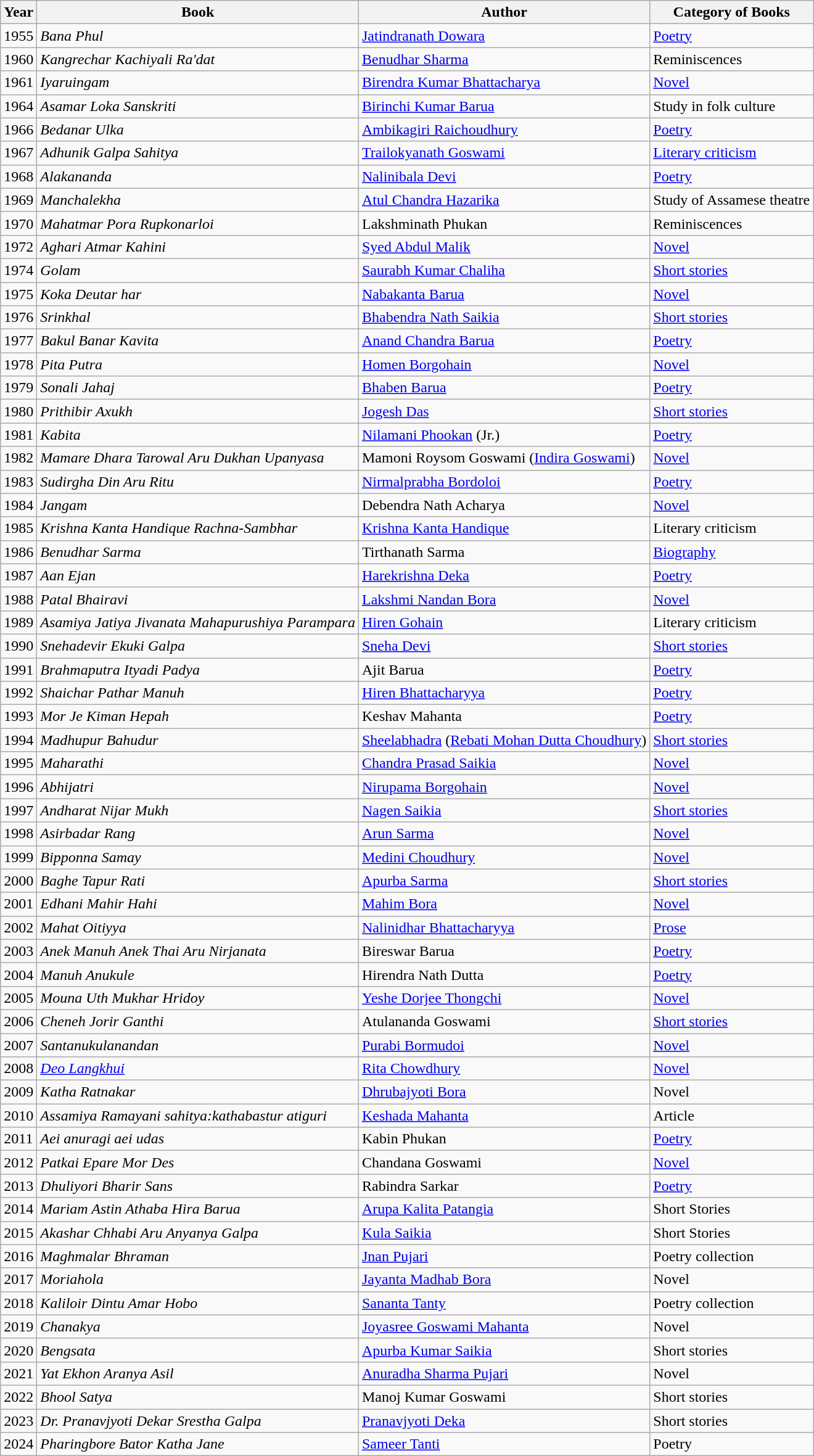<table class="wikitable" >
<tr>
<th>Year</th>
<th>Book</th>
<th>Author</th>
<th>Category of Books</th>
</tr>
<tr>
<td>1955</td>
<td><em>Bana Phul</em></td>
<td><a href='#'>Jatindranath Dowara</a></td>
<td><a href='#'>Poetry</a></td>
</tr>
<tr>
<td>1960</td>
<td><em>Kangrechar Kachiyali Ra'dat</em></td>
<td><a href='#'>Benudhar Sharma</a></td>
<td>Reminiscences</td>
</tr>
<tr>
<td>1961</td>
<td><em>Iyaruingam</em></td>
<td><a href='#'>Birendra Kumar Bhattacharya</a></td>
<td><a href='#'>Novel</a></td>
</tr>
<tr>
<td>1964</td>
<td><em>Asamar Loka Sanskriti</em></td>
<td><a href='#'>Birinchi Kumar Barua</a></td>
<td>Study in folk culture</td>
</tr>
<tr>
<td>1966</td>
<td><em>Bedanar Ulka</em></td>
<td><a href='#'>Ambikagiri Raichoudhury</a></td>
<td><a href='#'>Poetry</a></td>
</tr>
<tr>
<td>1967</td>
<td><em>Adhunik Galpa Sahitya</em></td>
<td><a href='#'>Trailokyanath Goswami</a></td>
<td><a href='#'>Literary criticism</a></td>
</tr>
<tr>
<td>1968</td>
<td><em>Alakananda</em></td>
<td><a href='#'>Nalinibala Devi</a></td>
<td><a href='#'>Poetry</a></td>
</tr>
<tr>
<td>1969</td>
<td><em>Manchalekha</em></td>
<td><a href='#'>Atul Chandra Hazarika</a></td>
<td>Study of Assamese theatre</td>
</tr>
<tr>
<td>1970</td>
<td><em>Mahatmar Pora Rupkonarloi</em></td>
<td>Lakshminath Phukan</td>
<td>Reminiscences</td>
</tr>
<tr>
<td>1972</td>
<td><em>Aghari Atmar Kahini</em></td>
<td><a href='#'>Syed Abdul Malik</a></td>
<td><a href='#'>Novel</a></td>
</tr>
<tr>
<td>1974</td>
<td><em>Golam</em></td>
<td><a href='#'>Saurabh Kumar Chaliha</a></td>
<td><a href='#'>Short stories</a></td>
</tr>
<tr>
<td>1975</td>
<td><em>Koka Deutar har</em></td>
<td><a href='#'>Nabakanta Barua</a></td>
<td><a href='#'>Novel</a></td>
</tr>
<tr>
<td>1976</td>
<td><em>Srinkhal</em></td>
<td><a href='#'>Bhabendra Nath Saikia</a></td>
<td><a href='#'>Short stories</a></td>
</tr>
<tr>
<td>1977</td>
<td><em>Bakul Banar Kavita</em></td>
<td><a href='#'>Anand Chandra Barua</a></td>
<td><a href='#'>Poetry</a></td>
</tr>
<tr>
<td>1978</td>
<td><em>Pita Putra</em></td>
<td><a href='#'>Homen Borgohain</a></td>
<td><a href='#'>Novel</a></td>
</tr>
<tr>
<td>1979</td>
<td><em>Sonali Jahaj</em></td>
<td><a href='#'>Bhaben Barua</a></td>
<td><a href='#'>Poetry</a></td>
</tr>
<tr>
<td>1980</td>
<td><em>Prithibir Axukh</em></td>
<td><a href='#'>Jogesh Das</a></td>
<td><a href='#'>Short stories</a></td>
</tr>
<tr>
<td>1981</td>
<td><em>Kabita</em></td>
<td><a href='#'>Nilamani Phookan</a> (Jr.)</td>
<td><a href='#'>Poetry</a></td>
</tr>
<tr>
<td>1982</td>
<td><em>Mamare Dhara Tarowal Aru Dukhan Upanyasa</em></td>
<td>Mamoni Roysom Goswami (<a href='#'>Indira Goswami</a>)</td>
<td><a href='#'>Novel</a></td>
</tr>
<tr>
<td>1983</td>
<td><em>Sudirgha Din Aru Ritu</em></td>
<td><a href='#'>Nirmalprabha Bordoloi</a></td>
<td><a href='#'>Poetry</a></td>
</tr>
<tr>
<td>1984</td>
<td><em>Jangam</em></td>
<td>Debendra Nath Acharya</td>
<td><a href='#'>Novel</a></td>
</tr>
<tr>
<td>1985</td>
<td><em>Krishna Kanta Handique Rachna-Sambhar</em></td>
<td><a href='#'>Krishna Kanta Handique</a></td>
<td>Literary criticism</td>
</tr>
<tr>
<td>1986</td>
<td><em>Benudhar Sarma</em></td>
<td>Tirthanath Sarma</td>
<td><a href='#'>Biography</a></td>
</tr>
<tr>
<td>1987</td>
<td><em>Aan Ejan</em></td>
<td><a href='#'>Harekrishna Deka</a></td>
<td><a href='#'>Poetry</a></td>
</tr>
<tr>
<td>1988</td>
<td><em>Patal Bhairavi</em></td>
<td><a href='#'>Lakshmi Nandan Bora</a></td>
<td><a href='#'>Novel</a></td>
</tr>
<tr>
<td>1989</td>
<td><em>Asamiya Jatiya Jivanata Mahapurushiya Parampara</em></td>
<td><a href='#'>Hiren Gohain</a></td>
<td>Literary criticism</td>
</tr>
<tr>
<td>1990</td>
<td><em>Snehadevir Ekuki Galpa</em></td>
<td><a href='#'>Sneha Devi</a></td>
<td><a href='#'>Short stories</a></td>
</tr>
<tr>
<td>1991</td>
<td><em>Brahmaputra Ityadi Padya</em></td>
<td>Ajit Barua</td>
<td><a href='#'>Poetry</a></td>
</tr>
<tr>
<td>1992</td>
<td><em>Shaichar Pathar Manuh</em></td>
<td><a href='#'>Hiren Bhattacharyya</a></td>
<td><a href='#'>Poetry</a></td>
</tr>
<tr>
<td>1993</td>
<td><em>Mor Je Kiman Hepah</em></td>
<td>Keshav Mahanta</td>
<td><a href='#'>Poetry</a></td>
</tr>
<tr>
<td>1994</td>
<td><em>Madhupur Bahudur</em></td>
<td><a href='#'>Sheelabhadra</a> (<a href='#'>Rebati Mohan Dutta Choudhury</a>)</td>
<td><a href='#'>Short stories</a></td>
</tr>
<tr>
<td>1995</td>
<td><em>Maharathi</em></td>
<td><a href='#'>Chandra Prasad Saikia</a></td>
<td><a href='#'>Novel</a></td>
</tr>
<tr>
<td>1996</td>
<td><em>Abhijatri</em></td>
<td><a href='#'>Nirupama Borgohain</a></td>
<td><a href='#'>Novel</a></td>
</tr>
<tr>
<td>1997</td>
<td><em>Andharat Nijar Mukh</em></td>
<td><a href='#'>Nagen Saikia</a></td>
<td><a href='#'>Short stories</a></td>
</tr>
<tr>
<td>1998</td>
<td><em>Asirbadar Rang</em></td>
<td><a href='#'>Arun Sarma</a></td>
<td><a href='#'>Novel</a></td>
</tr>
<tr>
<td>1999</td>
<td><em>Bipponna Samay</em></td>
<td><a href='#'>Medini Choudhury</a></td>
<td><a href='#'>Novel</a></td>
</tr>
<tr>
<td>2000</td>
<td><em>Baghe Tapur Rati</em></td>
<td><a href='#'>Apurba Sarma</a></td>
<td><a href='#'>Short stories</a></td>
</tr>
<tr>
<td>2001</td>
<td><em>Edhani Mahir Hahi</em></td>
<td><a href='#'>Mahim Bora</a></td>
<td><a href='#'>Novel</a></td>
</tr>
<tr>
<td>2002</td>
<td><em>Mahat Oitiyya</em></td>
<td><a href='#'>Nalinidhar Bhattacharyya</a></td>
<td><a href='#'>Prose</a></td>
</tr>
<tr>
<td>2003</td>
<td><em>Anek Manuh Anek Thai Aru Nirjanata</em></td>
<td>Bireswar Barua</td>
<td><a href='#'>Poetry</a></td>
</tr>
<tr>
<td>2004</td>
<td><em>Manuh Anukule</em></td>
<td>Hirendra Nath Dutta</td>
<td><a href='#'>Poetry</a></td>
</tr>
<tr>
<td>2005</td>
<td><em>Mouna Uth Mukhar Hridoy</em></td>
<td><a href='#'>Yeshe Dorjee Thongchi</a></td>
<td><a href='#'>Novel</a></td>
</tr>
<tr>
<td>2006</td>
<td><em>Cheneh Jorir Ganthi</em></td>
<td>Atulananda Goswami</td>
<td><a href='#'>Short stories</a></td>
</tr>
<tr>
<td>2007</td>
<td><em>Santanukulanandan</em></td>
<td><a href='#'>Purabi Bormudoi</a></td>
<td><a href='#'>Novel</a></td>
</tr>
<tr>
<td>2008</td>
<td><em><a href='#'>Deo Langkhui</a></em></td>
<td><a href='#'>Rita Chowdhury</a></td>
<td><a href='#'>Novel</a></td>
</tr>
<tr>
<td>2009</td>
<td><em>Katha Ratnakar</em></td>
<td><a href='#'>Dhrubajyoti Bora</a></td>
<td>Novel</td>
</tr>
<tr>
<td>2010</td>
<td><em>Assamiya Ramayani sahitya:kathabastur atiguri</em></td>
<td><a href='#'>Keshada Mahanta</a></td>
<td>Article</td>
</tr>
<tr>
<td>2011</td>
<td><em>Aei anuragi aei udas</em></td>
<td>Kabin Phukan</td>
<td><a href='#'>Poetry</a></td>
</tr>
<tr>
<td>2012</td>
<td><em>Patkai Epare Mor Des</em></td>
<td>Chandana Goswami</td>
<td><a href='#'>Novel</a></td>
</tr>
<tr>
<td>2013</td>
<td><em>Dhuliyori Bharir Sans</em></td>
<td>Rabindra Sarkar</td>
<td><a href='#'>Poetry</a></td>
</tr>
<tr>
<td>2014</td>
<td><em>Mariam Astin Athaba Hira Barua</em></td>
<td><a href='#'>Arupa Kalita Patangia</a></td>
<td>Short Stories</td>
</tr>
<tr>
<td>2015 </td>
<td><em>Akashar Chhabi Aru Anyanya Galpa</em></td>
<td><a href='#'>Kula Saikia</a></td>
<td>Short Stories</td>
</tr>
<tr>
<td>2016</td>
<td><em> Maghmalar Bhraman</em></td>
<td><a href='#'>Jnan Pujari</a></td>
<td>Poetry collection</td>
</tr>
<tr>
<td>2017</td>
<td><em>Moriahola</em></td>
<td><a href='#'>Jayanta Madhab Bora</a></td>
<td>Novel</td>
</tr>
<tr>
<td>2018</td>
<td><em>Kaliloir Dintu Amar Hobo</em></td>
<td><a href='#'>Sananta Tanty</a></td>
<td>Poetry collection</td>
</tr>
<tr>
<td>2019</td>
<td><em>Chanakya</em></td>
<td><a href='#'>Joyasree Goswami Mahanta</a></td>
<td>Novel</td>
</tr>
<tr>
<td>2020</td>
<td><em>Bengsata</em></td>
<td><a href='#'>Apurba Kumar Saikia</a></td>
<td>Short stories</td>
</tr>
<tr>
<td>2021</td>
<td><em>Yat Ekhon Aranya Asil</em></td>
<td><a href='#'>Anuradha Sharma Pujari</a></td>
<td>Novel</td>
</tr>
<tr>
<td>2022</td>
<td><em>Bhool Satya</em></td>
<td>Manoj Kumar Goswami</td>
<td>Short stories</td>
</tr>
<tr>
<td>2023</td>
<td><em>Dr. Pranavjyoti Dekar Srestha Galpa</em></td>
<td><a href='#'>Pranavjyoti Deka</a></td>
<td>Short stories</td>
</tr>
<tr>
<td>2024</td>
<td><em>Pharingbore Bator Katha Jane</em></td>
<td><a href='#'>Sameer Tanti</a></td>
<td>Poetry</td>
</tr>
</table>
